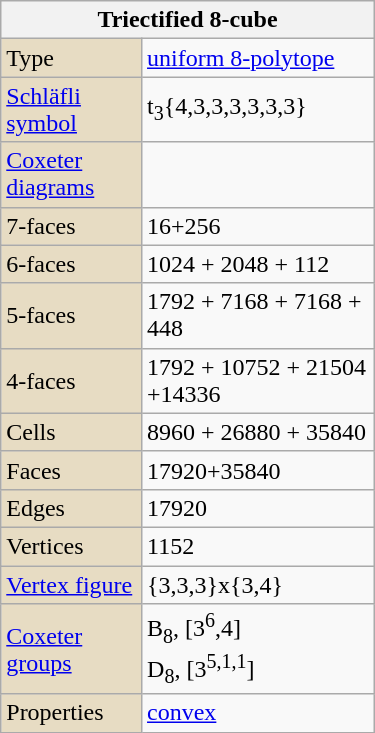<table class="wikitable" align="right" style="margin-left:10px" width="250">
<tr>
<th bgcolor=#e7dcc3 colspan=2>Triectified 8-cube</th>
</tr>
<tr>
<td bgcolor=#e7dcc3>Type</td>
<td><a href='#'>uniform 8-polytope</a></td>
</tr>
<tr>
<td bgcolor=#e7dcc3><a href='#'>Schläfli symbol</a></td>
<td>t<sub>3</sub>{4,3,3,3,3,3,3}</td>
</tr>
<tr>
<td bgcolor=#e7dcc3><a href='#'>Coxeter diagrams</a></td>
<td><br></td>
</tr>
<tr>
<td bgcolor=#e7dcc3>7-faces</td>
<td>16+256</td>
</tr>
<tr>
<td bgcolor=#e7dcc3>6-faces</td>
<td>1024 + 2048 + 112</td>
</tr>
<tr>
<td bgcolor=#e7dcc3>5-faces</td>
<td>1792 + 7168 + 7168 + 448</td>
</tr>
<tr>
<td bgcolor=#e7dcc3>4-faces</td>
<td>1792 + 10752 + 21504 +14336</td>
</tr>
<tr>
<td bgcolor=#e7dcc3>Cells</td>
<td>8960 + 26880 + 35840</td>
</tr>
<tr>
<td bgcolor=#e7dcc3>Faces</td>
<td>17920+35840</td>
</tr>
<tr>
<td bgcolor=#e7dcc3>Edges</td>
<td>17920</td>
</tr>
<tr>
<td bgcolor=#e7dcc3>Vertices</td>
<td>1152</td>
</tr>
<tr>
<td bgcolor=#e7dcc3><a href='#'>Vertex figure</a></td>
<td>{3,3,3}x{3,4}</td>
</tr>
<tr>
<td bgcolor=#e7dcc3><a href='#'>Coxeter groups</a></td>
<td>B<sub>8</sub>, [3<sup>6</sup>,4]<br>D<sub>8</sub>, [3<sup>5,1,1</sup>]</td>
</tr>
<tr>
<td bgcolor=#e7dcc3>Properties</td>
<td><a href='#'>convex</a></td>
</tr>
</table>
